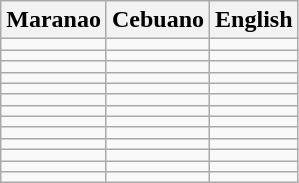<table class="wikitable">
<tr>
<th>Maranao</th>
<th>Cebuano</th>
<th>English</th>
</tr>
<tr>
<td>  </td>
<td>  </td>
<td>  </td>
</tr>
<tr>
<td>  </td>
<td>  </td>
<td>  </td>
</tr>
<tr>
<td>  </td>
<td>  </td>
<td>  </td>
</tr>
<tr>
<td>  </td>
<td>  </td>
<td>  </td>
</tr>
<tr>
<td>  </td>
<td>  </td>
<td>  </td>
</tr>
<tr>
<td>  </td>
<td>  </td>
<td>  </td>
</tr>
<tr>
<td>  </td>
<td>  </td>
<td>  </td>
</tr>
<tr>
<td>  </td>
<td>  </td>
<td>  </td>
</tr>
<tr>
<td>  </td>
<td>  </td>
<td>  </td>
</tr>
<tr>
<td>  </td>
<td>  </td>
<td>  </td>
</tr>
<tr>
<td>  </td>
<td>  </td>
<td>  </td>
</tr>
<tr>
<td>  </td>
<td>  </td>
<td>  </td>
</tr>
<tr>
<td>  </td>
<td>  </td>
<td>  </td>
</tr>
</table>
